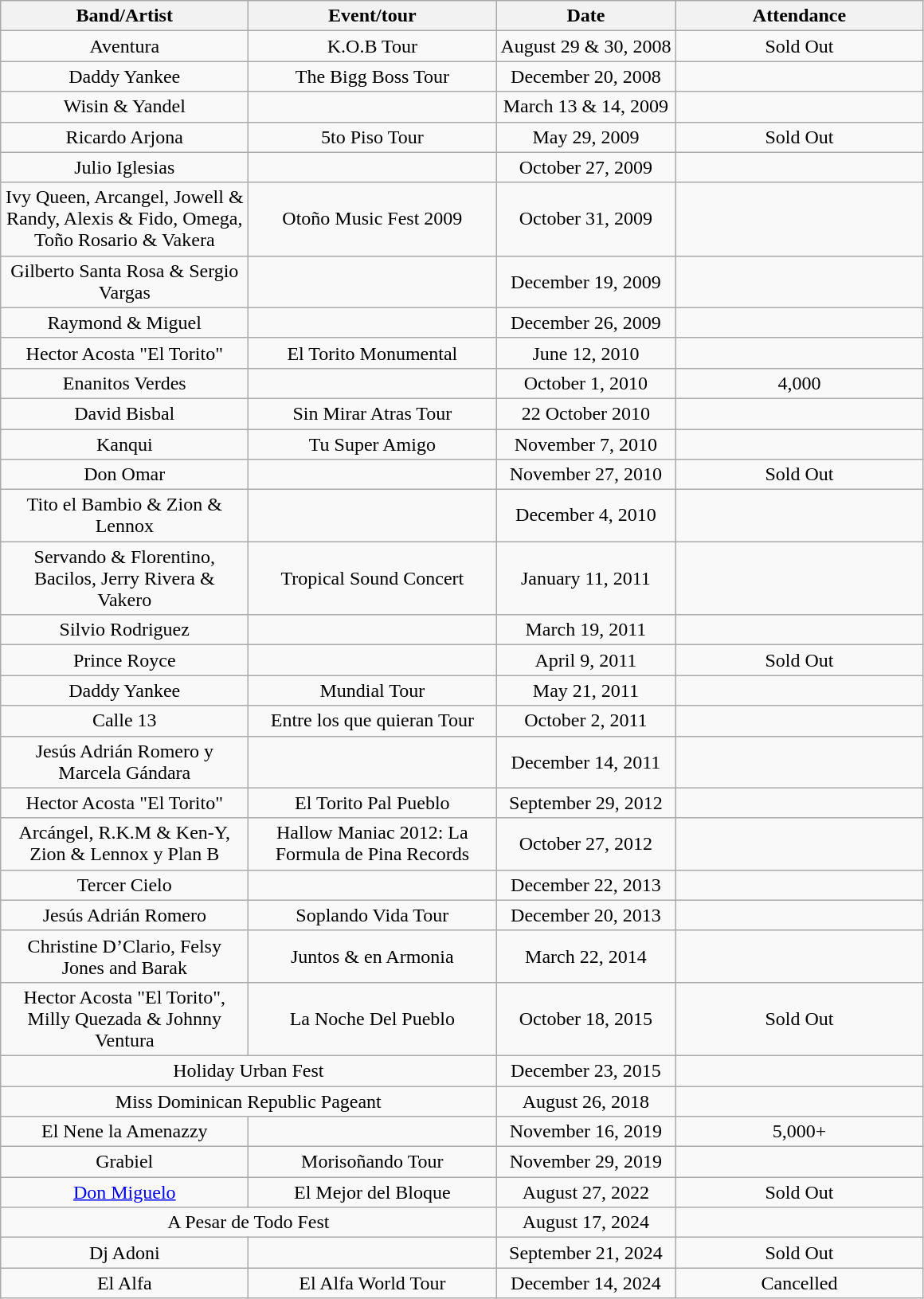<table class="wikitable mw-collapsible mw-collapsed" style="text-align:center;">
<tr>
<th width="200">Band/Artist</th>
<th width="200">Event/tour</th>
<th>Date</th>
<th width="200">Attendance</th>
</tr>
<tr>
<td>Aventura</td>
<td>K.O.B Tour</td>
<td>August  29 & 30, 2008</td>
<td>Sold Out</td>
</tr>
<tr>
<td>Daddy Yankee</td>
<td>The Bigg Boss Tour</td>
<td>December 20, 2008</td>
<td></td>
</tr>
<tr>
<td>Wisin & Yandel</td>
<td></td>
<td>March 13 & 14, 2009</td>
<td></td>
</tr>
<tr>
<td>Ricardo Arjona</td>
<td>5to Piso Tour</td>
<td>May 29, 2009</td>
<td>Sold Out</td>
</tr>
<tr>
<td>Julio Iglesias</td>
<td></td>
<td>October 27, 2009</td>
<td></td>
</tr>
<tr>
<td>Ivy Queen, Arcangel, Jowell & Randy, Alexis & Fido, Omega, Toño Rosario & Vakera</td>
<td>Otoño Music Fest 2009</td>
<td>October 31, 2009</td>
<td></td>
</tr>
<tr>
<td>Gilberto Santa Rosa & Sergio Vargas</td>
<td></td>
<td>December 19, 2009</td>
<td></td>
</tr>
<tr>
<td>Raymond & Miguel</td>
<td></td>
<td>December 26, 2009</td>
<td></td>
</tr>
<tr>
<td>Hector Acosta "El Torito"</td>
<td>El Torito Monumental</td>
<td>June 12, 2010</td>
<td></td>
</tr>
<tr>
<td>Enanitos Verdes</td>
<td></td>
<td>October 1, 2010</td>
<td>4,000</td>
</tr>
<tr>
<td>David Bisbal</td>
<td>Sin Mirar Atras Tour</td>
<td>22 October 2010</td>
<td></td>
</tr>
<tr>
<td>Kanqui</td>
<td>Tu Super Amigo</td>
<td>November 7, 2010</td>
<td></td>
</tr>
<tr>
<td>Don Omar</td>
<td></td>
<td>November 27, 2010</td>
<td>Sold Out</td>
</tr>
<tr>
<td>Tito el Bambio & Zion & Lennox</td>
<td></td>
<td>December 4, 2010</td>
<td></td>
</tr>
<tr>
<td>Servando & Florentino, Bacilos, Jerry Rivera & Vakero</td>
<td>Tropical Sound Concert</td>
<td>January 11, 2011</td>
<td></td>
</tr>
<tr>
<td>Silvio Rodriguez</td>
<td></td>
<td>March 19, 2011</td>
<td></td>
</tr>
<tr>
<td>Prince Royce</td>
<td></td>
<td>April 9, 2011</td>
<td>Sold Out</td>
</tr>
<tr>
<td>Daddy Yankee</td>
<td>Mundial Tour</td>
<td>May 21, 2011</td>
<td></td>
</tr>
<tr>
<td>Calle 13</td>
<td>Entre los que quieran Tour</td>
<td>October 2, 2011</td>
<td></td>
</tr>
<tr>
<td>Jesús Adrián Romero y Marcela Gándara</td>
<td></td>
<td>December 14, 2011</td>
<td></td>
</tr>
<tr>
<td>Hector Acosta "El Torito"</td>
<td>El Torito Pal Pueblo</td>
<td>September 29, 2012</td>
<td></td>
</tr>
<tr>
<td>Arcángel, R.K.M & Ken-Y, Zion & Lennox y Plan B</td>
<td>Hallow Maniac 2012: La Formula de Pina Records</td>
<td>October 27, 2012</td>
<td></td>
</tr>
<tr>
<td>Tercer Cielo</td>
<td></td>
<td>December 22, 2013</td>
<td></td>
</tr>
<tr>
<td>Jesús Adrián Romero</td>
<td>Soplando Vida Tour</td>
<td>December 20, 2013</td>
<td></td>
</tr>
<tr>
<td>Christine D’Clario, Felsy Jones and Barak</td>
<td>Juntos & en Armonia</td>
<td>March 22, 2014</td>
<td></td>
</tr>
<tr>
<td>Hector Acosta "El Torito", Milly Quezada & Johnny Ventura</td>
<td>La Noche Del Pueblo</td>
<td>October 18, 2015</td>
<td>Sold Out</td>
</tr>
<tr>
<td colspan="2">Holiday Urban Fest</td>
<td>December 23, 2015</td>
<td></td>
</tr>
<tr>
<td colspan="2">Miss Dominican Republic Pageant</td>
<td>August 26, 2018</td>
<td></td>
</tr>
<tr>
<td>El Nene la Amenazzy</td>
<td></td>
<td>November 16, 2019</td>
<td>5,000+</td>
</tr>
<tr>
<td>Grabiel</td>
<td>Morisoñando Tour</td>
<td>November 29, 2019</td>
<td></td>
</tr>
<tr>
<td><a href='#'>Don Miguelo</a></td>
<td>El Mejor del Bloque</td>
<td>August 27, 2022</td>
<td>Sold Out</td>
</tr>
<tr>
<td colspan="2">A Pesar de Todo Fest</td>
<td>August 17, 2024</td>
<td></td>
</tr>
<tr>
<td>Dj Adoni</td>
<td></td>
<td>September 21, 2024</td>
<td>Sold Out</td>
</tr>
<tr>
<td>El Alfa</td>
<td>El Alfa World Tour</td>
<td>December 14, 2024</td>
<td>Cancelled</td>
</tr>
</table>
